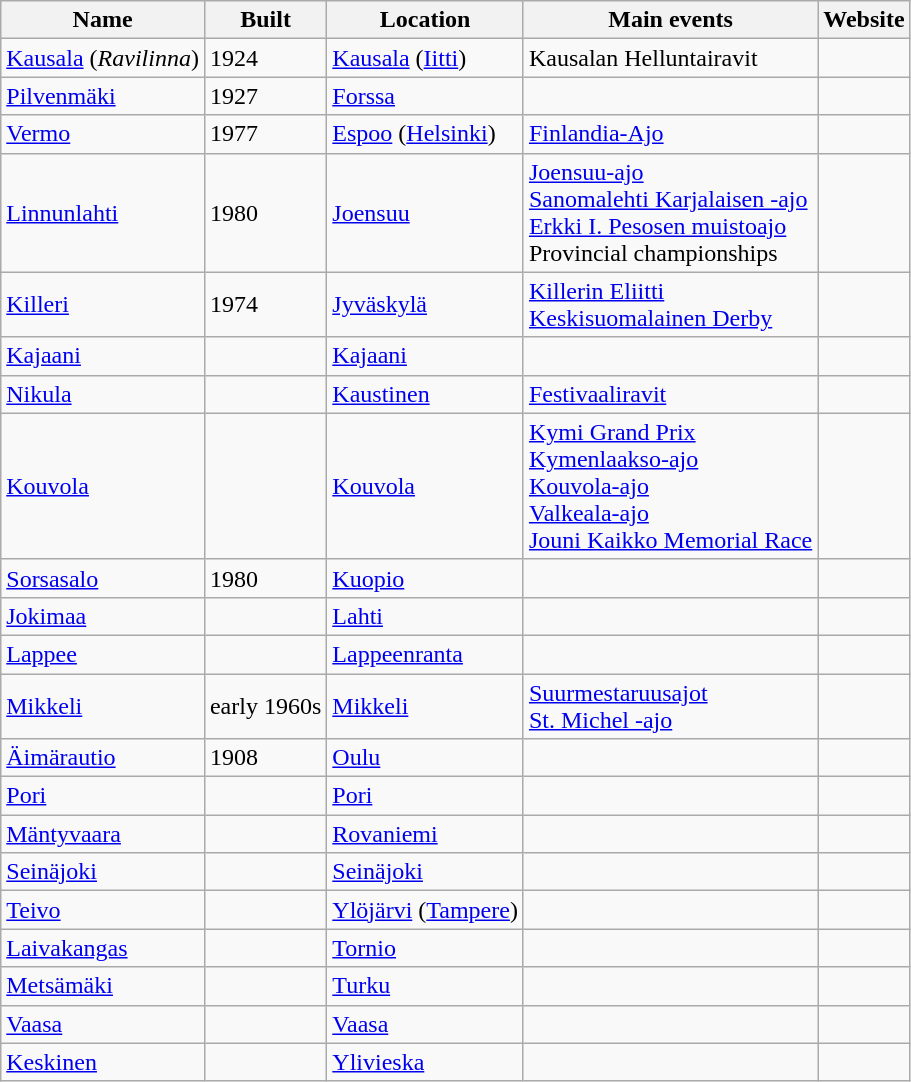<table class="wikitable sortable">
<tr>
<th>Name</th>
<th>Built</th>
<th>Location</th>
<th>Main events</th>
<th>Website</th>
</tr>
<tr>
<td><a href='#'>Kausala</a> (<em>Ravilinna</em>)</td>
<td>1924</td>
<td><a href='#'>Kausala</a> (<a href='#'>Iitti</a>)</td>
<td>Kausalan Helluntairavit</td>
<td> </td>
</tr>
<tr>
<td><a href='#'>Pilvenmäki</a></td>
<td>1927</td>
<td><a href='#'>Forssa</a></td>
<td></td>
<td></td>
</tr>
<tr>
<td><a href='#'>Vermo</a></td>
<td>1977</td>
<td><a href='#'>Espoo</a> (<a href='#'>Helsinki</a>)</td>
<td><a href='#'>Finlandia-Ajo</a></td>
<td></td>
</tr>
<tr>
<td><a href='#'>Linnunlahti</a></td>
<td>1980</td>
<td><a href='#'>Joensuu</a></td>
<td><a href='#'>Joensuu-ajo</a><br><a href='#'>Sanomalehti Karjalaisen -ajo</a><br><a href='#'>Erkki I. Pesosen muistoajo</a><br>Provincial championships</td>
<td> </td>
</tr>
<tr>
<td><a href='#'>Killeri</a></td>
<td>1974</td>
<td><a href='#'>Jyväskylä</a></td>
<td><a href='#'>Killerin Eliitti</a><br><a href='#'>Keskisuomalainen Derby</a></td>
<td></td>
</tr>
<tr>
<td><a href='#'>Kajaani</a></td>
<td></td>
<td><a href='#'>Kajaani</a></td>
<td></td>
<td></td>
</tr>
<tr>
<td><a href='#'>Nikula</a></td>
<td></td>
<td><a href='#'>Kaustinen</a></td>
<td><a href='#'>Festivaaliravit</a></td>
<td></td>
</tr>
<tr>
<td><a href='#'>Kouvola</a></td>
<td></td>
<td><a href='#'>Kouvola</a></td>
<td><a href='#'>Kymi Grand Prix</a><br><a href='#'>Kymenlaakso-ajo</a><br><a href='#'>Kouvola-ajo</a><br><a href='#'>Valkeala-ajo</a><br><a href='#'>Jouni Kaikko Memorial Race</a></td>
<td></td>
</tr>
<tr>
<td><a href='#'>Sorsasalo</a></td>
<td>1980</td>
<td><a href='#'>Kuopio</a></td>
<td></td>
<td></td>
</tr>
<tr>
<td><a href='#'>Jokimaa</a></td>
<td></td>
<td><a href='#'>Lahti</a></td>
<td></td>
<td></td>
</tr>
<tr>
<td><a href='#'>Lappee</a></td>
<td></td>
<td><a href='#'>Lappeenranta</a></td>
<td></td>
<td></td>
</tr>
<tr>
<td><a href='#'>Mikkeli</a></td>
<td>early 1960s</td>
<td><a href='#'>Mikkeli</a></td>
<td><a href='#'>Suurmestaruusajot</a><br><a href='#'>St. Michel -ajo</a></td>
<td></td>
</tr>
<tr>
<td><a href='#'>Äimärautio</a></td>
<td>1908</td>
<td><a href='#'>Oulu</a></td>
<td></td>
<td></td>
</tr>
<tr>
<td><a href='#'>Pori</a></td>
<td></td>
<td><a href='#'>Pori</a></td>
<td></td>
<td></td>
</tr>
<tr>
<td><a href='#'>Mäntyvaara</a></td>
<td></td>
<td><a href='#'>Rovaniemi</a></td>
<td></td>
<td></td>
</tr>
<tr>
<td><a href='#'>Seinäjoki</a></td>
<td></td>
<td><a href='#'>Seinäjoki</a></td>
<td></td>
<td></td>
</tr>
<tr>
<td><a href='#'>Teivo</a></td>
<td></td>
<td><a href='#'>Ylöjärvi</a> (<a href='#'>Tampere</a>)</td>
<td></td>
<td></td>
</tr>
<tr>
<td><a href='#'>Laivakangas</a></td>
<td></td>
<td><a href='#'>Tornio</a></td>
<td></td>
<td></td>
</tr>
<tr>
<td><a href='#'>Metsämäki</a></td>
<td></td>
<td><a href='#'>Turku</a></td>
<td></td>
<td></td>
</tr>
<tr>
<td><a href='#'>Vaasa</a></td>
<td></td>
<td><a href='#'>Vaasa</a></td>
<td></td>
<td></td>
</tr>
<tr>
<td><a href='#'>Keskinen</a></td>
<td></td>
<td><a href='#'>Ylivieska</a></td>
<td></td>
<td></td>
</tr>
</table>
